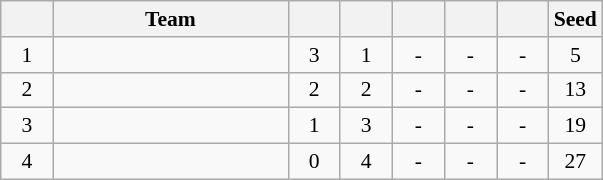<table class="wikitable" style="text-align:center;font-size: 90%;">
<tr>
<th width="28px"></th>
<th width="150px">Team</th>
<th width="28px"></th>
<th width="28px"></th>
<th width="28px"></th>
<th width="28px"></th>
<th width="28px"></th>
<th width="28px">Seed</th>
</tr>
<tr>
<td>1</td>
<td style="text-align:left;"></td>
<td>3</td>
<td>1</td>
<td>-</td>
<td>-</td>
<td>-</td>
<td>5</td>
</tr>
<tr>
<td>2</td>
<td style="text-align:left;"></td>
<td>2</td>
<td>2</td>
<td>-</td>
<td>-</td>
<td>-</td>
<td>13</td>
</tr>
<tr>
<td>3</td>
<td style="text-align:left;"></td>
<td>1</td>
<td>3</td>
<td>-</td>
<td>-</td>
<td>-</td>
<td>19</td>
</tr>
<tr>
<td>4</td>
<td style="text-align:left;"></td>
<td>0</td>
<td>4</td>
<td>-</td>
<td>-</td>
<td>-</td>
<td>27</td>
</tr>
</table>
